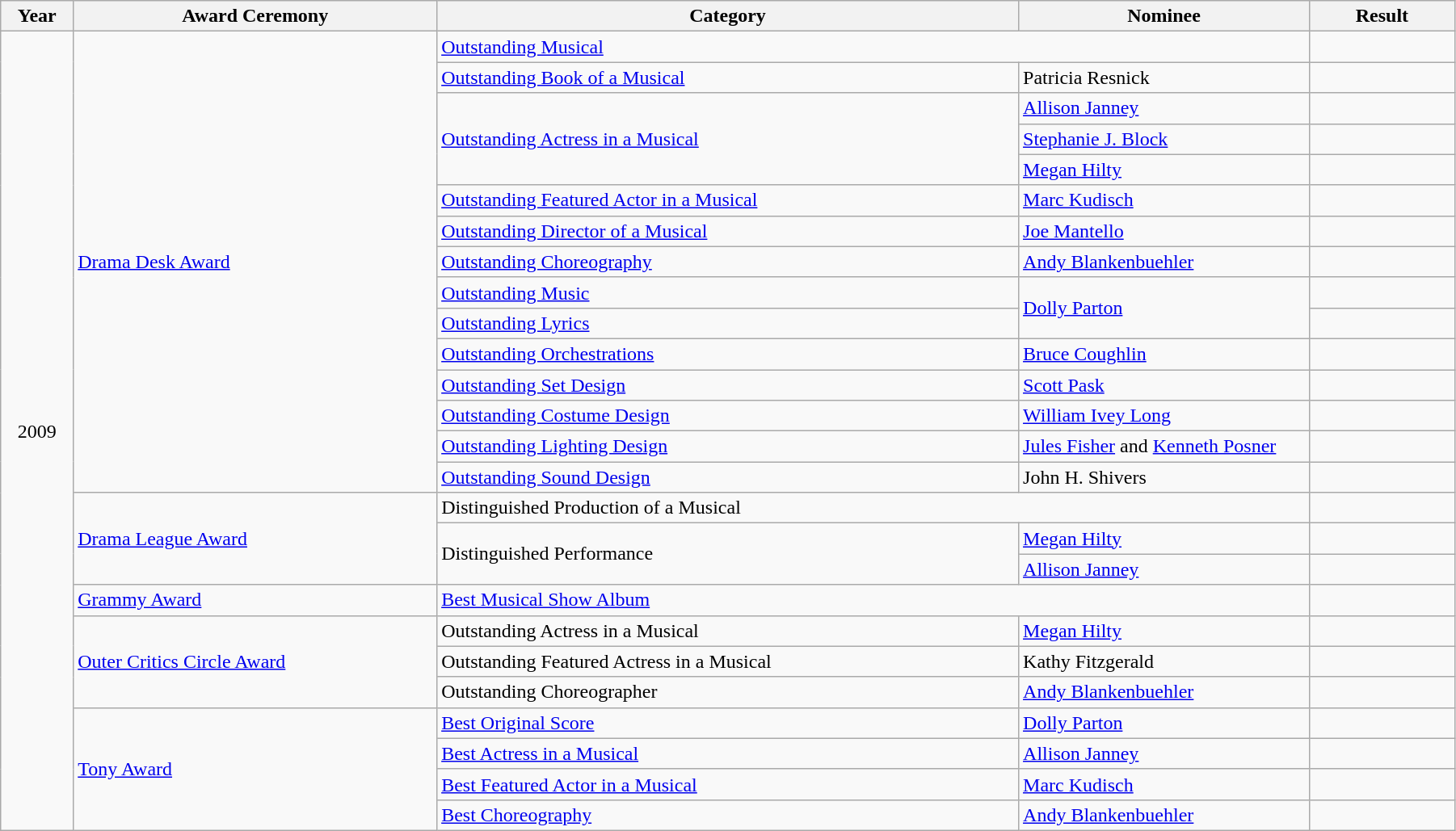<table class="wikitable" width="95%">
<tr>
<th width="5%">Year</th>
<th width="25%">Award Ceremony</th>
<th width="40%">Category</th>
<th width="20%">Nominee</th>
<th width="10%">Result</th>
</tr>
<tr>
<td rowspan="26" align="center">2009</td>
<td rowspan="15"><a href='#'>Drama Desk Award</a></td>
<td colspan="2"><a href='#'>Outstanding Musical</a></td>
<td></td>
</tr>
<tr>
<td><a href='#'>Outstanding Book of a Musical</a></td>
<td>Patricia Resnick</td>
<td></td>
</tr>
<tr>
<td rowspan="3"><a href='#'>Outstanding Actress in a Musical</a></td>
<td><a href='#'>Allison Janney</a></td>
<td></td>
</tr>
<tr>
<td><a href='#'>Stephanie J. Block</a></td>
<td></td>
</tr>
<tr>
<td><a href='#'>Megan Hilty</a></td>
<td></td>
</tr>
<tr>
<td><a href='#'>Outstanding Featured Actor in a Musical</a></td>
<td><a href='#'>Marc Kudisch</a></td>
<td></td>
</tr>
<tr>
<td><a href='#'>Outstanding Director of a Musical</a></td>
<td><a href='#'>Joe Mantello</a></td>
<td></td>
</tr>
<tr>
<td><a href='#'>Outstanding Choreography</a></td>
<td><a href='#'>Andy Blankenbuehler</a></td>
<td></td>
</tr>
<tr>
<td><a href='#'>Outstanding Music</a></td>
<td rowspan="2"><a href='#'>Dolly Parton</a></td>
<td></td>
</tr>
<tr>
<td><a href='#'>Outstanding Lyrics</a></td>
<td></td>
</tr>
<tr>
<td><a href='#'>Outstanding Orchestrations</a></td>
<td><a href='#'>Bruce Coughlin</a></td>
<td></td>
</tr>
<tr>
<td><a href='#'>Outstanding Set Design</a></td>
<td><a href='#'>Scott Pask</a></td>
<td></td>
</tr>
<tr>
<td><a href='#'>Outstanding Costume Design</a></td>
<td><a href='#'>William Ivey Long</a></td>
<td></td>
</tr>
<tr>
<td><a href='#'>Outstanding Lighting Design</a></td>
<td><a href='#'>Jules Fisher</a> and <a href='#'>Kenneth Posner</a></td>
<td></td>
</tr>
<tr>
<td><a href='#'>Outstanding Sound Design</a></td>
<td>John H. Shivers</td>
<td></td>
</tr>
<tr>
<td rowspan="3"><a href='#'>Drama League Award</a></td>
<td colspan="2">Distinguished Production of a Musical</td>
<td></td>
</tr>
<tr>
<td rowspan="2">Distinguished Performance</td>
<td><a href='#'>Megan Hilty</a></td>
<td></td>
</tr>
<tr>
<td><a href='#'>Allison Janney</a></td>
<td></td>
</tr>
<tr>
<td><a href='#'>Grammy Award</a></td>
<td colspan="2"><a href='#'>Best Musical Show Album</a></td>
<td></td>
</tr>
<tr>
<td rowspan="3"><a href='#'>Outer Critics Circle Award</a></td>
<td>Outstanding Actress in a Musical</td>
<td><a href='#'>Megan Hilty</a></td>
<td></td>
</tr>
<tr>
<td>Outstanding Featured Actress in a Musical</td>
<td>Kathy Fitzgerald</td>
<td></td>
</tr>
<tr>
<td>Outstanding Choreographer</td>
<td><a href='#'>Andy Blankenbuehler</a></td>
<td></td>
</tr>
<tr>
<td rowspan="4"><a href='#'>Tony Award</a></td>
<td><a href='#'>Best Original Score</a></td>
<td><a href='#'>Dolly Parton</a></td>
<td></td>
</tr>
<tr>
<td><a href='#'>Best Actress in a Musical</a></td>
<td><a href='#'>Allison Janney</a></td>
<td></td>
</tr>
<tr>
<td><a href='#'>Best Featured Actor in a Musical</a></td>
<td><a href='#'>Marc Kudisch</a></td>
<td></td>
</tr>
<tr>
<td><a href='#'>Best Choreography</a></td>
<td><a href='#'>Andy Blankenbuehler</a></td>
<td></td>
</tr>
</table>
